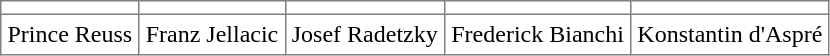<table cellpadding=4 cellspacing=2 border=1 style="border-collapse:collapse;" class=>
<tr>
<td></td>
<td></td>
<td></td>
<td></td>
<td></td>
</tr>
<tr>
<td>Prince Reuss</td>
<td>Franz Jellacic</td>
<td>Josef Radetzky</td>
<td>Frederick Bianchi</td>
<td>Konstantin d'Aspré</td>
</tr>
</table>
